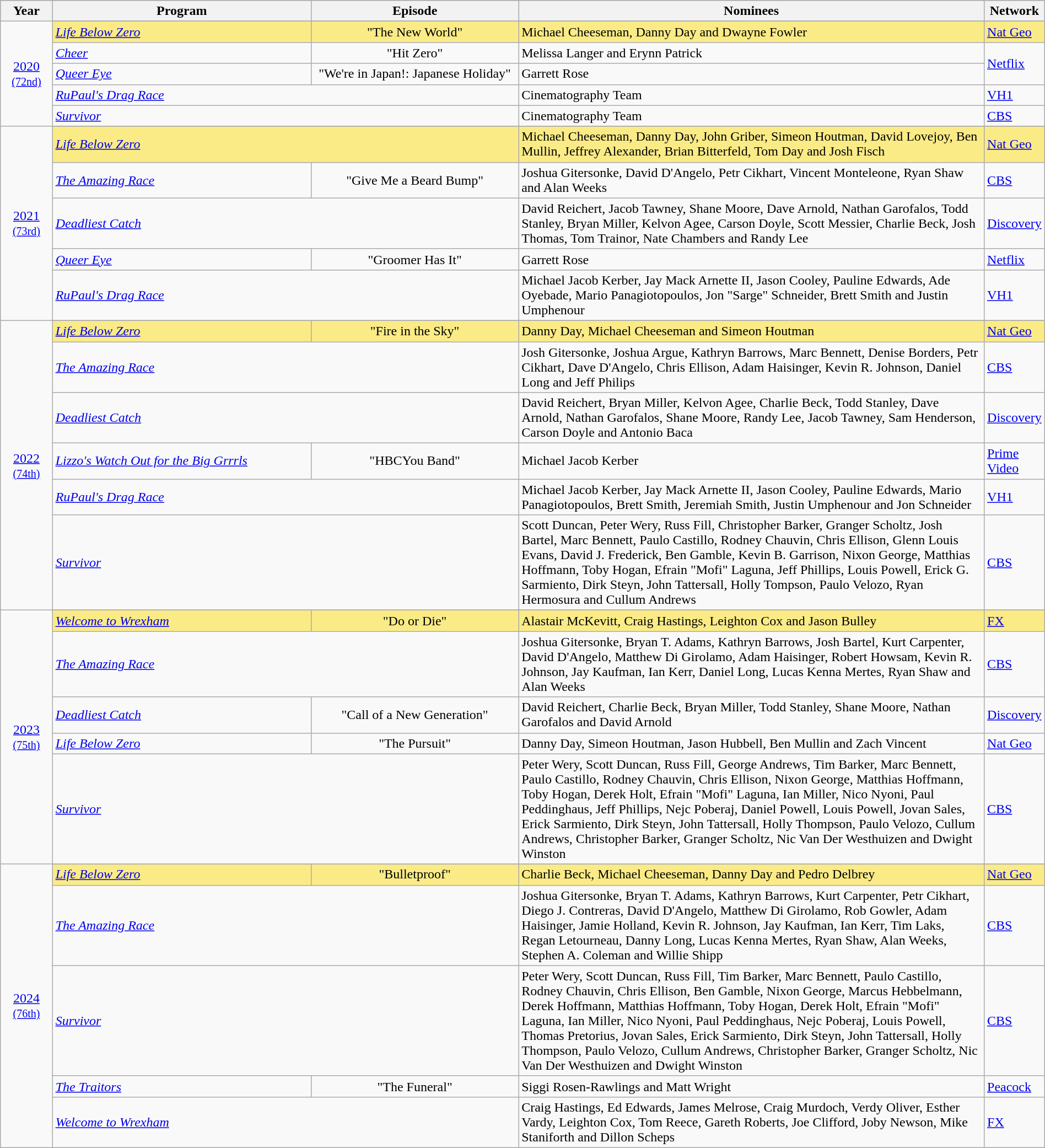<table class="wikitable" style="width:100%">
<tr bgcolor="#bebebe">
<th width="5%">Year</th>
<th width="25%">Program</th>
<th width="20%">Episode</th>
<th width="45%">Nominees</th>
<th width="5%">Network</th>
</tr>
<tr>
<td rowspan=6 style="text-align:center"><a href='#'>2020</a><br><small><a href='#'>(72nd)</a></small><br></td>
</tr>
<tr style="background:#FAEB86;">
<td><em><a href='#'>Life Below Zero</a></em></td>
<td align=center>"The New World"</td>
<td>Michael Cheeseman, Danny Day and Dwayne Fowler</td>
<td><a href='#'>Nat Geo</a></td>
</tr>
<tr>
<td><em><a href='#'>Cheer</a></em></td>
<td align=center>"Hit Zero"</td>
<td>Melissa Langer and Erynn Patrick</td>
<td rowspan=2><a href='#'>Netflix</a></td>
</tr>
<tr>
<td><em><a href='#'>Queer Eye</a></em></td>
<td align=center>"We're in Japan!: Japanese Holiday"</td>
<td>Garrett Rose</td>
</tr>
<tr>
<td colspan=2><em><a href='#'>RuPaul's Drag Race</a></em></td>
<td>Cinematography Team</td>
<td><a href='#'>VH1</a></td>
</tr>
<tr>
<td colspan=2><em><a href='#'>Survivor</a></em></td>
<td>Cinematography Team</td>
<td><a href='#'>CBS</a></td>
</tr>
<tr>
<td rowspan=6 style="text-align:center"><a href='#'>2021</a><br><small><a href='#'>(73rd)</a></small><br></td>
</tr>
<tr style="background:#FAEB86;">
<td colspan="2"><em><a href='#'>Life Below Zero</a></em></td>
<td>Michael Cheeseman, Danny Day, John Griber, Simeon Houtman, David Lovejoy, Ben Mullin, Jeffrey Alexander, Brian Bitterfeld, Tom Day and Josh Fisch</td>
<td><a href='#'>Nat Geo</a></td>
</tr>
<tr>
<td><em><a href='#'>The Amazing Race</a></em></td>
<td align=center>"Give Me a Beard Bump"</td>
<td>Joshua Gitersonke, David D'Angelo, Petr Cikhart, Vincent Monteleone, Ryan Shaw and Alan Weeks</td>
<td><a href='#'>CBS</a></td>
</tr>
<tr>
<td colspan="2"><em><a href='#'>Deadliest Catch</a></em></td>
<td>David Reichert, Jacob Tawney, Shane Moore, Dave Arnold, Nathan Garofalos, Todd Stanley, Bryan Miller, Kelvon Agee, Carson Doyle, Scott Messier, Charlie Beck, Josh Thomas, Tom Trainor, Nate Chambers and Randy Lee</td>
<td><a href='#'>Discovery</a></td>
</tr>
<tr>
<td><em><a href='#'>Queer Eye</a></em></td>
<td align=center>"Groomer Has It"</td>
<td>Garrett Rose</td>
<td><a href='#'>Netflix</a></td>
</tr>
<tr>
<td colspan=2><em><a href='#'>RuPaul's Drag Race</a></em></td>
<td>Michael Jacob Kerber, Jay Mack Arnette II, Jason Cooley, Pauline Edwards, Ade Oyebade, Mario Panagiotopoulos, Jon "Sarge" Schneider, Brett Smith and Justin Umphenour</td>
<td><a href='#'>VH1</a></td>
</tr>
<tr>
<td rowspan=7 style="text-align:center"><a href='#'>2022</a><br><small><a href='#'>(74th)</a></small><br></td>
</tr>
<tr style="background:#FAEB86;">
<td><em><a href='#'>Life Below Zero</a></em></td>
<td align=center>"Fire in the Sky"</td>
<td>Danny Day, Michael Cheeseman and Simeon Houtman</td>
<td><a href='#'>Nat Geo</a></td>
</tr>
<tr>
<td colspan="2"><em><a href='#'>The Amazing Race</a></em></td>
<td>Josh Gitersonke, Joshua Argue, Kathryn Barrows, Marc Bennett, Denise Borders, Petr Cikhart, Dave D'Angelo, Chris Ellison, Adam Haisinger, Kevin R. Johnson, Daniel Long and Jeff Philips</td>
<td><a href='#'>CBS</a></td>
</tr>
<tr>
<td colspan="2"><em><a href='#'>Deadliest Catch</a></em></td>
<td>David Reichert, Bryan Miller, Kelvon Agee, Charlie Beck, Todd Stanley, Dave Arnold, Nathan Garofalos, Shane Moore, Randy Lee, Jacob Tawney, Sam Henderson, Carson Doyle and Antonio Baca</td>
<td><a href='#'>Discovery</a></td>
</tr>
<tr>
<td><em><a href='#'>Lizzo's Watch Out for the Big Grrrls</a></em></td>
<td align=center>"HBCYou Band"</td>
<td>Michael Jacob Kerber</td>
<td><a href='#'>Prime Video</a></td>
</tr>
<tr>
<td colspan=2><em><a href='#'>RuPaul's Drag Race</a></em></td>
<td>Michael Jacob Kerber, Jay Mack Arnette II, Jason Cooley, Pauline Edwards, Mario Panagiotopoulos, Brett Smith, Jeremiah Smith, Justin Umphenour and Jon Schneider</td>
<td><a href='#'>VH1</a></td>
</tr>
<tr>
<td colspan=2><em><a href='#'>Survivor</a></em></td>
<td>Scott Duncan, Peter Wery, Russ Fill, Christopher Barker, Granger Scholtz, Josh Bartel, Marc Bennett, Paulo Castillo, Rodney Chauvin, Chris Ellison, Glenn Louis Evans, David J. Frederick, Ben Gamble, Kevin B. Garrison, Nixon George, Matthias Hoffmann, Toby Hogan, Efrain "Mofi" Laguna, Jeff Phillips, Louis Powell, Erick G. Sarmiento, Dirk Steyn, John Tattersall, Holly Tompson, Paulo Velozo, Ryan Hermosura and Cullum Andrews</td>
<td><a href='#'>CBS</a></td>
</tr>
<tr>
<td rowspan=6 style="text-align:center"><a href='#'>2023</a><br><small><a href='#'>(75th)</a></small><br></td>
</tr>
<tr style="background:#FAEB86;">
<td><em><a href='#'>Welcome to Wrexham</a></em></td>
<td align=center>"Do or Die"</td>
<td>Alastair McKevitt, Craig Hastings, Leighton Cox and Jason Bulley</td>
<td><a href='#'>FX</a></td>
</tr>
<tr>
<td colspan="2"><em><a href='#'>The Amazing Race</a></em></td>
<td>Joshua Gitersonke, Bryan T. Adams, Kathryn Barrows, Josh Bartel, Kurt Carpenter, David D'Angelo, Matthew Di Girolamo, Adam Haisinger, Robert Howsam, Kevin R. Johnson, Jay Kaufman, Ian Kerr, Daniel Long, Lucas Kenna Mertes, Ryan Shaw and Alan Weeks</td>
<td><a href='#'>CBS</a></td>
</tr>
<tr>
<td><em><a href='#'>Deadliest Catch</a></em></td>
<td align=center>"Call of a New Generation"</td>
<td>David Reichert, Charlie Beck, Bryan Miller, Todd Stanley, Shane Moore, Nathan Garofalos and David Arnold</td>
<td><a href='#'>Discovery</a></td>
</tr>
<tr>
<td><em><a href='#'>Life Below Zero</a></em></td>
<td align=center>"The Pursuit"</td>
<td>Danny Day, Simeon Houtman, Jason Hubbell, Ben Mullin and Zach Vincent</td>
<td><a href='#'>Nat Geo</a></td>
</tr>
<tr>
<td colspan="2"><em><a href='#'>Survivor</a></em></td>
<td>Peter Wery, Scott Duncan, Russ Fill, George Andrews, Tim Barker, Marc Bennett, Paulo Castillo, Rodney Chauvin, Chris Ellison, Nixon George, Matthias Hoffmann, Toby Hogan, Derek Holt, Efrain "Mofi" Laguna, Ian Miller, Nico Nyoni, Paul Peddinghaus, Jeff Phillips, Nejc Poberaj, Daniel Powell, Louis Powell, Jovan Sales, Erick Sarmiento, Dirk Steyn, John Tattersall, Holly Thompson, Paulo Velozo, Cullum Andrews, Christopher Barker, Granger Scholtz, Nic Van Der Westhuizen and Dwight Winston</td>
<td><a href='#'>CBS</a></td>
</tr>
<tr>
<td rowspan=6 style="text-align:center"><a href='#'>2024</a><br><small><a href='#'>(76th)</a></small><br></td>
</tr>
<tr style="background:#FAEB86;">
<td><em><a href='#'>Life Below Zero</a></em></td>
<td align=center>"Bulletproof"</td>
<td>Charlie Beck, Michael Cheeseman, Danny Day and Pedro Delbrey</td>
<td><a href='#'>Nat Geo</a></td>
</tr>
<tr>
<td colspan="2"><em><a href='#'>The Amazing Race</a></em></td>
<td>Joshua Gitersonke, Bryan T. Adams, Kathryn Barrows, Kurt Carpenter, Petr Cikhart, Diego J. Contreras, David D'Angelo, Matthew Di Girolamo, Rob Gowler, Adam Haisinger, Jamie Holland, Kevin R. Johnson, Jay Kaufman, Ian Kerr, Tim Laks, Regan Letourneau, Danny Long, Lucas Kenna Mertes, Ryan Shaw, Alan Weeks, Stephen A. Coleman and Willie Shipp</td>
<td><a href='#'>CBS</a></td>
</tr>
<tr>
<td colspan="2"><em><a href='#'>Survivor</a></em></td>
<td>Peter Wery, Scott Duncan, Russ Fill, Tim Barker, Marc Bennett, Paulo Castillo, Rodney Chauvin, Chris Ellison, Ben Gamble, Nixon George, Marcus Hebbelmann, Derek Hoffmann, Matthias Hoffmann, Toby Hogan, Derek Holt, Efrain "Mofi" Laguna, Ian Miller, Nico Nyoni, Paul Peddinghaus, Nejc Poberaj, Louis Powell, Thomas Pretorius, Jovan Sales, Erick Sarmiento, Dirk Steyn, John Tattersall, Holly Thompson, Paulo Velozo, Cullum Andrews, Christopher Barker, Granger Scholtz, Nic Van Der Westhuizen and Dwight Winston</td>
<td><a href='#'>CBS</a></td>
</tr>
<tr>
<td><em><a href='#'>The Traitors</a></em></td>
<td align=center>"The Funeral"</td>
<td>Siggi Rosen-Rawlings and Matt Wright</td>
<td><a href='#'>Peacock</a></td>
</tr>
<tr>
<td colspan="2"><em><a href='#'>Welcome to Wrexham</a></em></td>
<td>Craig Hastings, Ed Edwards, James Melrose, Craig Murdoch, Verdy Oliver, Esther Vardy, Leighton Cox, Tom Reece, Gareth Roberts, Joe Clifford, Joby Newson, Mike Staniforth and Dillon Scheps</td>
<td><a href='#'>FX</a></td>
</tr>
</table>
